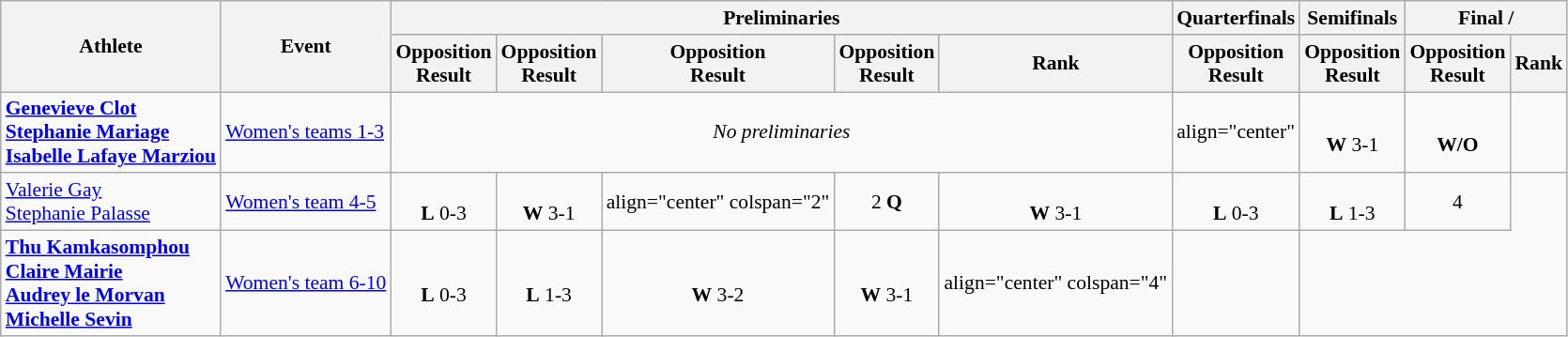<table class=wikitable style="font-size:90%">
<tr>
<th rowspan="2">Athlete</th>
<th rowspan="2">Event</th>
<th colspan="5">Preliminaries</th>
<th>Quarterfinals</th>
<th>Semifinals</th>
<th colspan="2">Final / </th>
</tr>
<tr>
<th>Opposition<br>Result</th>
<th>Opposition<br>Result</th>
<th>Opposition<br>Result</th>
<th>Opposition<br>Result</th>
<th>Rank</th>
<th>Opposition<br>Result</th>
<th>Opposition<br>Result</th>
<th>Opposition<br>Result</th>
<th>Rank</th>
</tr>
<tr>
<td><strong><a href='#'>Genevieve Clot</a></strong><br> <strong><a href='#'>Stephanie Mariage</a></strong><br> <strong><a href='#'>Isabelle Lafaye Marziou</a></strong></td>
<td><a href='#'>Women's teams 1-3</a></td>
<td align="center" colspan="5"><em>No preliminaries</em></td>
<td>align="center" </td>
<td align="center"><br><strong>W</strong> 3-1</td>
<td align="center"><br><strong>W/O</strong></td>
<td align="center"></td>
</tr>
<tr>
<td><a href='#'>Valerie Gay</a><br> <a href='#'>Stephanie Palasse</a></td>
<td><a href='#'>Women's team 4-5</a></td>
<td align="center"><br><strong>L</strong> 0-3</td>
<td align="center"><br><strong>W</strong> 3-1</td>
<td>align="center" colspan="2" </td>
<td align="center">2 <strong>Q</strong></td>
<td align="center"><br><strong>W</strong> 3-1</td>
<td align="center"><br><strong>L</strong> 0-3</td>
<td align="center"><br><strong>L</strong> 1-3</td>
<td align="center">4</td>
</tr>
<tr>
<td><strong><a href='#'>Thu Kamkasomphou</a></strong><br> <strong><a href='#'>Claire Mairie</a></strong><br> <strong><a href='#'>Audrey le Morvan</a></strong><br> <strong><a href='#'>Michelle Sevin</a></strong></td>
<td><a href='#'>Women's team 6-10</a></td>
<td align="center"><br><strong>L</strong> 0-3</td>
<td align="center"><br><strong>L</strong> 1-3</td>
<td align="center"><br><strong>W</strong> 3-2</td>
<td align="center"><br><strong>W</strong> 3-1</td>
<td>align="center" colspan="4" </td>
<td align="center"></td>
</tr>
</table>
